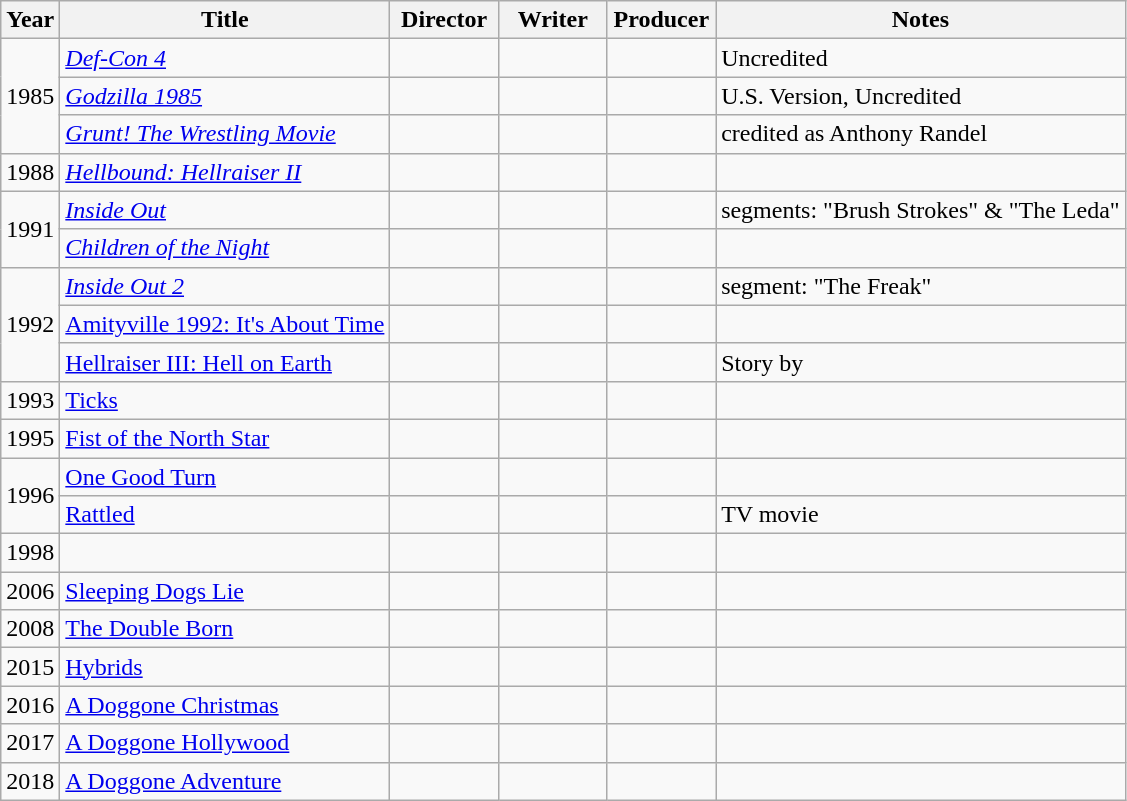<table class="wikitable" margin-right:auto; margin-right:auto">
<tr>
<th>Year</th>
<th>Title</th>
<th width="65">Director</th>
<th width="65">Writer</th>
<th width="65">Producer</th>
<th>Notes</th>
</tr>
<tr>
<td rowspan=3>1985</td>
<td><em><a href='#'>Def-Con 4</a></em></td>
<td></td>
<td></td>
<td></td>
<td>Uncredited</td>
</tr>
<tr>
<td><em><a href='#'>Godzilla 1985</a></em></td>
<td></td>
<td></td>
<td></td>
<td>U.S. Version, Uncredited</td>
</tr>
<tr>
<td><em><a href='#'>Grunt! The Wrestling Movie</a></em></td>
<td></td>
<td></td>
<td></td>
<td>credited as Anthony Randel</td>
</tr>
<tr>
<td>1988</td>
<td><em><a href='#'>Hellbound: Hellraiser II</a></em></td>
<td></td>
<td></td>
<td></td>
<td></td>
</tr>
<tr>
<td rowspan=2>1991</td>
<td><em><a href='#'>Inside Out</a></em></td>
<td></td>
<td></td>
<td></td>
<td>segments: "Brush Strokes" & "The Leda"</td>
</tr>
<tr>
<td><em><a href='#'>Children of the Night</a></em></td>
<td></td>
<td></td>
<td></td>
<td></td>
</tr>
<tr>
<td rowspan=3>1992</td>
<td><em><a href='#'>Inside Out 2</a></td>
<td></td>
<td></td>
<td></td>
<td>segment: "The Freak"</td>
</tr>
<tr>
<td></em><a href='#'>Amityville 1992: It's About Time</a><em></td>
<td></td>
<td></td>
<td></td>
<td></td>
</tr>
<tr>
<td></em><a href='#'>Hellraiser III: Hell on Earth</a><em></td>
<td></td>
<td></td>
<td></td>
<td>Story by</td>
</tr>
<tr>
<td>1993</td>
<td></em><a href='#'>Ticks</a><em></td>
<td></td>
<td></td>
<td></td>
<td></td>
</tr>
<tr>
<td>1995</td>
<td></em><a href='#'>Fist of the North Star</a><em></td>
<td></td>
<td></td>
<td></td>
<td></td>
</tr>
<tr>
<td rowspan=2>1996</td>
<td></em><a href='#'>One Good Turn</a><em></td>
<td></td>
<td></td>
<td></td>
<td></td>
</tr>
<tr>
<td></em><a href='#'>Rattled</a><em></td>
<td></td>
<td></td>
<td></td>
<td>TV movie</td>
</tr>
<tr>
<td>1998</td>
<td></em><em></td>
<td></td>
<td></td>
<td></td>
<td></td>
</tr>
<tr>
<td>2006</td>
<td></em><a href='#'>Sleeping Dogs Lie</a><em></td>
<td></td>
<td></td>
<td></td>
<td></td>
</tr>
<tr>
<td>2008</td>
<td></em><a href='#'>The Double Born</a><em></td>
<td></td>
<td></td>
<td></td>
<td></td>
</tr>
<tr>
<td>2015</td>
<td></em><a href='#'>Hybrids</a><em></td>
<td></td>
<td></td>
<td></td>
<td></td>
</tr>
<tr>
<td>2016</td>
<td></em><a href='#'>A Doggone Christmas</a><em></td>
<td></td>
<td></td>
<td></td>
<td></td>
</tr>
<tr>
<td>2017</td>
<td></em><a href='#'>A Doggone Hollywood</a><em></td>
<td></td>
<td></td>
<td></td>
<td></td>
</tr>
<tr>
<td>2018</td>
<td></em><a href='#'>A Doggone Adventure</a><em></td>
<td></td>
<td></td>
<td></td>
<td></td>
</tr>
</table>
